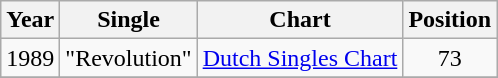<table class="wikitable">
<tr>
<th>Year</th>
<th>Single</th>
<th>Chart</th>
<th>Position</th>
</tr>
<tr>
<td>1989</td>
<td>"Revolution"</td>
<td><a href='#'>Dutch Singles Chart</a></td>
<td align="center">73</td>
</tr>
<tr>
</tr>
</table>
